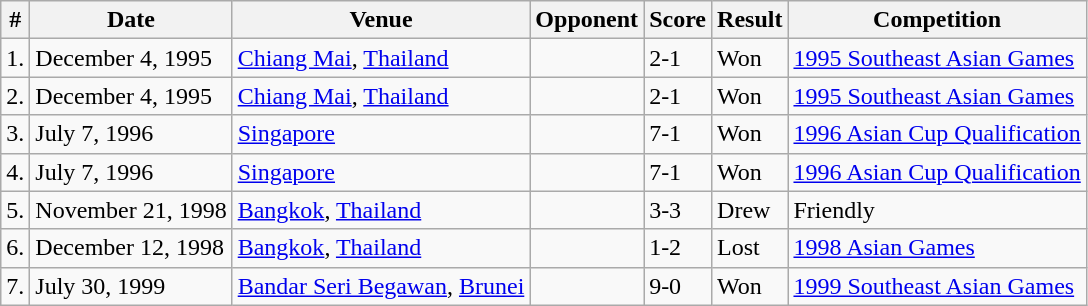<table class="wikitable">
<tr>
<th>#</th>
<th>Date</th>
<th>Venue</th>
<th>Opponent</th>
<th>Score</th>
<th>Result</th>
<th>Competition</th>
</tr>
<tr>
<td>1.</td>
<td>December 4, 1995</td>
<td><a href='#'>Chiang Mai</a>, <a href='#'>Thailand</a></td>
<td></td>
<td>2-1</td>
<td>Won</td>
<td><a href='#'>1995 Southeast Asian Games</a></td>
</tr>
<tr>
<td>2.</td>
<td>December 4, 1995</td>
<td><a href='#'>Chiang Mai</a>, <a href='#'>Thailand</a></td>
<td></td>
<td>2-1</td>
<td>Won</td>
<td><a href='#'>1995 Southeast Asian Games</a></td>
</tr>
<tr>
<td>3.</td>
<td>July 7, 1996</td>
<td><a href='#'>Singapore</a></td>
<td></td>
<td>7-1</td>
<td>Won</td>
<td><a href='#'>1996 Asian Cup Qualification</a></td>
</tr>
<tr>
<td>4.</td>
<td>July 7, 1996</td>
<td><a href='#'>Singapore</a></td>
<td></td>
<td>7-1</td>
<td>Won</td>
<td><a href='#'>1996 Asian Cup Qualification</a></td>
</tr>
<tr>
<td>5.</td>
<td>November 21, 1998</td>
<td><a href='#'>Bangkok</a>, <a href='#'>Thailand</a></td>
<td></td>
<td>3-3</td>
<td>Drew</td>
<td>Friendly</td>
</tr>
<tr>
<td>6.</td>
<td>December 12, 1998</td>
<td><a href='#'>Bangkok</a>, <a href='#'>Thailand</a></td>
<td></td>
<td>1-2</td>
<td>Lost</td>
<td><a href='#'>1998 Asian Games</a></td>
</tr>
<tr>
<td>7.</td>
<td>July 30, 1999</td>
<td><a href='#'>Bandar Seri Begawan</a>, <a href='#'>Brunei</a></td>
<td></td>
<td>9-0</td>
<td>Won</td>
<td><a href='#'>1999 Southeast Asian Games</a></td>
</tr>
</table>
